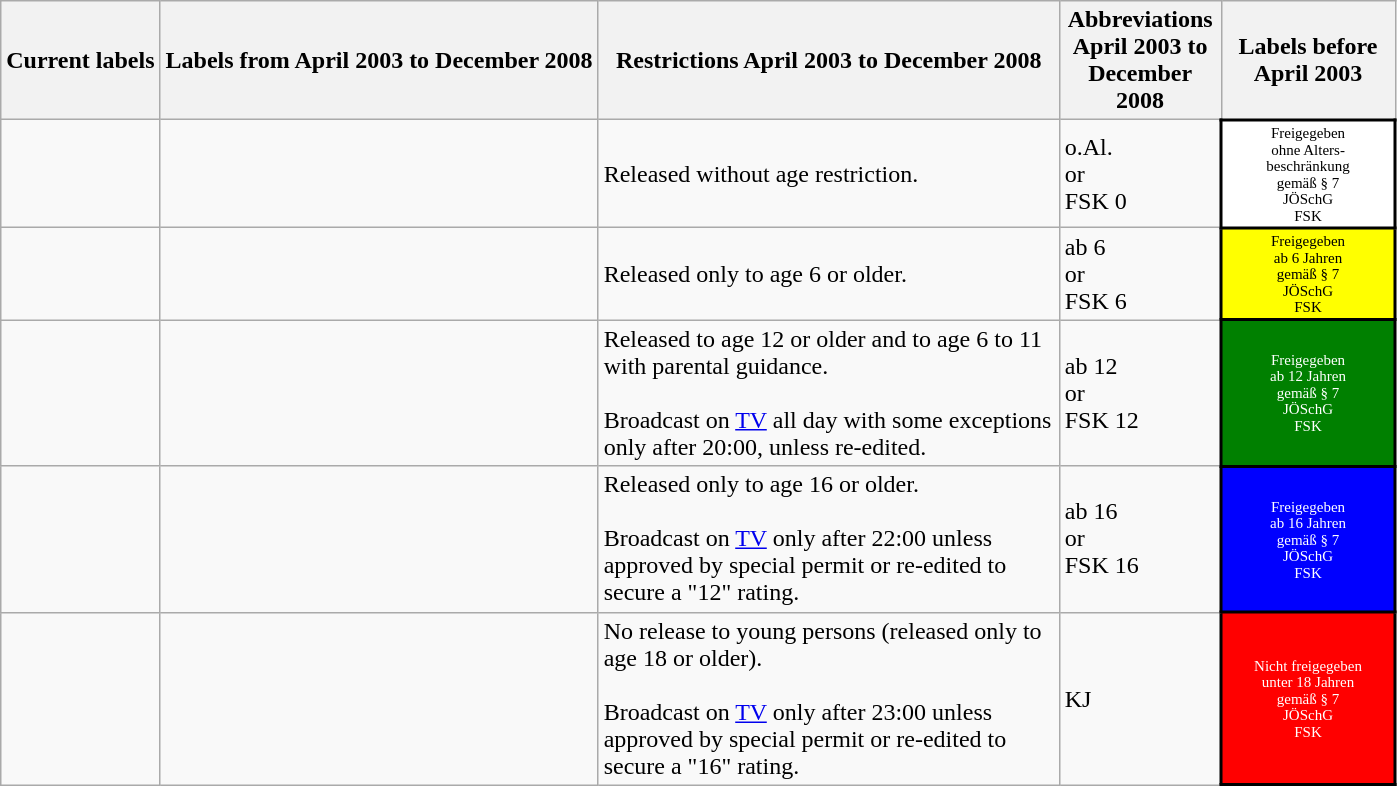<table class="wikitable">
<tr class="hintergrundfarbe5">
<th>Current labels</th>
<th>Labels from April 2003 to December 2008</th>
<th>Restrictions April 2003 to December 2008</th>
<th>Abbreviations April 2003 to December 2008</th>
<th>Labels before April 2003</th>
</tr>
<tr>
<td></td>
<td></td>
<td style="width:300px">Released without age restriction.</td>
<td style="width:100px">o.Al.<br>or<br>FSK 0</td>
<td bgcolor="white" style="width:110px; text-align: center; border: 2px solid black; font-size:10px">Freigegeben<br>ohne Alters-<br>beschränkung<br>gemäß § 7<br>JÖSchG<br>FSK</td>
</tr>
<tr>
<td></td>
<td></td>
<td style="width:300px">Released only to age 6 or older.</td>
<td style="width:100px">ab 6<br>or<br>FSK 6</td>
<td bgcolor="yellow" style="width:110px; text-align: center; border: 2px solid black; font-size:10px">Freigegeben<br>ab 6 Jahren<br>gemäß § 7<br>JÖSchG<br>FSK</td>
</tr>
<tr>
<td></td>
<td></td>
<td style="width:300px">Released to age 12 or older and to age 6 to 11 with parental guidance.<br><br>Broadcast on <a href='#'>TV</a> all day with some exceptions only after 20:00, unless re-edited.</td>
<td style="width:100px">ab 12<br>or<br>FSK 12</td>
<td bgcolor="green" style="width:110px; text-align: center; border: 2px solid black; color:white; font-size:10px">Freigegeben<br>ab 12 Jahren<br>gemäß § 7<br>JÖSchG<br>FSK</td>
</tr>
<tr>
<td></td>
<td></td>
<td style="width:300px">Released only to age 16 or older.<br><br>Broadcast on <a href='#'>TV</a> only after 22:00 unless approved by special permit or re-edited to secure a "12" rating.</td>
<td style="width:100px">ab 16<br>or<br>FSK 16</td>
<td bgcolor="blue" style="width:110px; text-align: center; border: 2px solid black; color:white; font-size:10px">Freigegeben<br>ab 16 Jahren<br>gemäß § 7<br>JÖSchG<br>FSK</td>
</tr>
<tr>
<td></td>
<td></td>
<td style="width:300px">No release to young persons (released only to age 18 or older).<br><br>Broadcast on <a href='#'>TV</a> only after 23:00 unless approved by special permit or re-edited to secure a "16" rating.</td>
<td style="width:100px">KJ</td>
<td bgcolor="red" style="width:110px; text-align: center; border: 2px solid black; color:white; font-size:10px">Nicht freigegeben<br>unter 18 Jahren<br>gemäß § 7<br>JÖSchG<br>FSK</td>
</tr>
</table>
